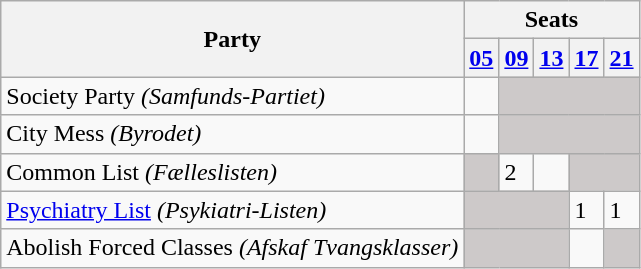<table class="wikitable">
<tr>
<th rowspan=2>Party</th>
<th colspan=11>Seats</th>
</tr>
<tr>
<th><a href='#'>05</a></th>
<th><a href='#'>09</a></th>
<th><a href='#'>13</a></th>
<th><a href='#'>17</a></th>
<th><a href='#'>21</a></th>
</tr>
<tr>
<td>Society Party <em>(Samfunds-Partiet)</em></td>
<td></td>
<td style="background:#CDC9C9;" colspan=4></td>
</tr>
<tr>
<td>City Mess <em>(Byrodet)</em></td>
<td></td>
<td style="background:#CDC9C9;" colspan=4></td>
</tr>
<tr>
<td>Common List <em>(Fælleslisten)</em></td>
<td style="background:#CDC9C9;"></td>
<td>2</td>
<td></td>
<td style="background:#CDC9C9;" colspan=2></td>
</tr>
<tr>
<td><a href='#'>Psychiatry List</a> <em>(Psykiatri-Listen)</em></td>
<td style="background:#CDC9C9;" colspan=3></td>
<td>1</td>
<td>1</td>
</tr>
<tr>
<td>Abolish Forced Classes <em>(Afskaf Tvangsklasser)</em></td>
<td style="background:#CDC9C9;" colspan=3></td>
<td></td>
<td style="background:#CDC9C9;"></td>
</tr>
</table>
